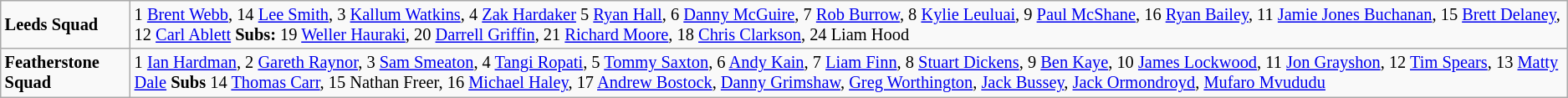<table class="wikitable" style="font-size:85%;">
<tr>
<td><strong>Leeds Squad</strong></td>
<td>1 <a href='#'>Brent Webb</a>, 14 <a href='#'>Lee Smith</a>, 3 <a href='#'>Kallum Watkins</a>, 4 <a href='#'>Zak Hardaker</a> 5 <a href='#'>Ryan Hall</a>, 6 <a href='#'>Danny McGuire</a>, 7 <a href='#'>Rob Burrow</a>, 8 <a href='#'>Kylie Leuluai</a>, 9 <a href='#'>Paul McShane</a>, 16 <a href='#'>Ryan Bailey</a>, 11 <a href='#'>Jamie Jones Buchanan</a>, 15 <a href='#'>Brett Delaney</a>, 12 <a href='#'>Carl Ablett</a> <strong>Subs:</strong> 19 <a href='#'>Weller Hauraki</a>, 20 <a href='#'>Darrell Griffin</a>, 21 <a href='#'>Richard Moore</a>, 18 <a href='#'>Chris Clarkson</a>, 24 Liam Hood</td>
</tr>
<tr>
<td><strong>Featherstone Squad</strong></td>
<td>1 <a href='#'>Ian Hardman</a>, 2 <a href='#'>Gareth Raynor</a>, 3 <a href='#'>Sam Smeaton</a>, 4 <a href='#'>Tangi Ropati</a>, 5 <a href='#'>Tommy Saxton</a>, 6 <a href='#'>Andy Kain</a>, 7 <a href='#'>Liam Finn</a>, 8 <a href='#'>Stuart Dickens</a>, 9 <a href='#'>Ben Kaye</a>, 10 <a href='#'>James Lockwood</a>, 11 <a href='#'>Jon Grayshon</a>, 12 <a href='#'>Tim Spears</a>, 13 <a href='#'>Matty Dale</a> <strong>Subs</strong> 14 <a href='#'>Thomas Carr</a>, 15 Nathan Freer, 16 <a href='#'>Michael Haley</a>, 17 <a href='#'>Andrew Bostock</a>, <a href='#'>Danny Grimshaw</a>, <a href='#'>Greg Worthington</a>, <a href='#'>Jack Bussey</a>, <a href='#'>Jack Ormondroyd</a>, <a href='#'>Mufaro Mvududu</a></td>
</tr>
</table>
